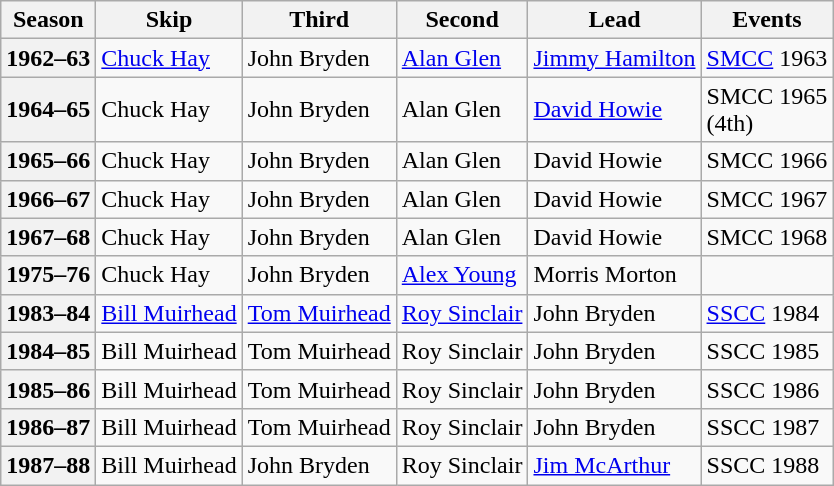<table class="wikitable">
<tr>
<th scope="col">Season</th>
<th scope="col">Skip</th>
<th scope="col">Third</th>
<th scope="col">Second</th>
<th scope="col">Lead</th>
<th scope="col">Events</th>
</tr>
<tr>
<th scope="row">1962–63</th>
<td><a href='#'>Chuck Hay</a></td>
<td>John Bryden</td>
<td><a href='#'>Alan Glen</a></td>
<td><a href='#'>Jimmy Hamilton</a></td>
<td><a href='#'>SMCC</a> 1963 <br> </td>
</tr>
<tr>
<th scope="row">1964–65</th>
<td>Chuck Hay</td>
<td>John Bryden</td>
<td>Alan Glen</td>
<td><a href='#'>David Howie</a></td>
<td>SMCC 1965 <br> (4th)</td>
</tr>
<tr>
<th scope="row">1965–66</th>
<td>Chuck Hay</td>
<td>John Bryden</td>
<td>Alan Glen</td>
<td>David Howie</td>
<td>SMCC 1966 <br> </td>
</tr>
<tr>
<th scope="row">1966–67</th>
<td>Chuck Hay</td>
<td>John Bryden</td>
<td>Alan Glen</td>
<td>David Howie</td>
<td>SMCC 1967 <br> </td>
</tr>
<tr>
<th scope="row">1967–68</th>
<td>Chuck Hay</td>
<td>John Bryden</td>
<td>Alan Glen</td>
<td>David Howie</td>
<td>SMCC 1968 <br> </td>
</tr>
<tr>
<th scope="row">1975–76</th>
<td>Chuck Hay</td>
<td>John Bryden</td>
<td><a href='#'>Alex Young</a></td>
<td>Morris Morton</td>
<td></td>
</tr>
<tr>
<th scope="row">1983–84</th>
<td><a href='#'>Bill Muirhead</a></td>
<td><a href='#'>Tom Muirhead</a></td>
<td><a href='#'>Roy Sinclair</a></td>
<td>John Bryden</td>
<td><a href='#'>SSCC</a> 1984 </td>
</tr>
<tr>
<th scope="row">1984–85</th>
<td>Bill Muirhead</td>
<td>Tom Muirhead</td>
<td>Roy Sinclair</td>
<td>John Bryden</td>
<td>SSCC 1985 </td>
</tr>
<tr>
<th scope="row">1985–86</th>
<td>Bill Muirhead</td>
<td>Tom Muirhead</td>
<td>Roy Sinclair</td>
<td>John Bryden</td>
<td>SSCC 1986 </td>
</tr>
<tr>
<th scope="row">1986–87</th>
<td>Bill Muirhead</td>
<td>Tom Muirhead</td>
<td>Roy Sinclair</td>
<td>John Bryden</td>
<td>SSCC 1987 </td>
</tr>
<tr>
<th scope="row">1987–88</th>
<td>Bill Muirhead</td>
<td>John Bryden</td>
<td>Roy Sinclair</td>
<td><a href='#'>Jim McArthur</a></td>
<td>SSCC 1988 </td>
</tr>
</table>
